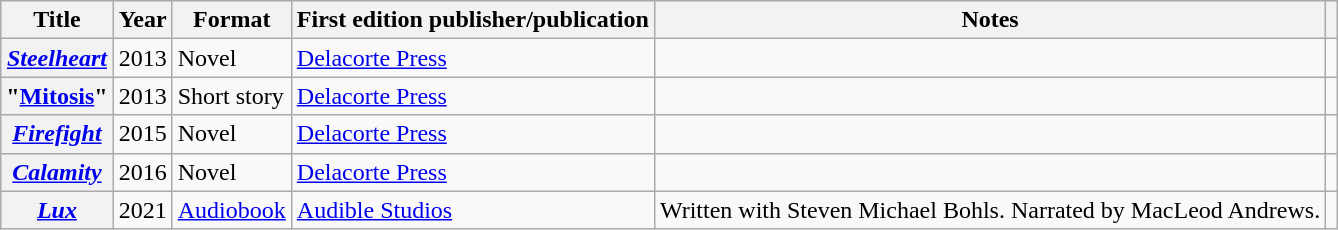<table class="wikitable sortable plainrowheaders">
<tr>
<th scope="col">Title</th>
<th scope="col">Year</th>
<th scope="col" class="unsortable">Format</th>
<th scope="col" class="unsortable">First edition publisher/publication</th>
<th scope="col" class="unsortable">Notes</th>
<th scope="col" class="unsortable"></th>
</tr>
<tr>
<th scope="row"><em><a href='#'>Steelheart</a></em></th>
<td>2013</td>
<td>Novel</td>
<td><a href='#'>Delacorte Press</a></td>
<td></td>
<td align="center"></td>
</tr>
<tr>
<th scope="row">"<a href='#'>Mitosis</a>"</th>
<td>2013</td>
<td>Short story</td>
<td><a href='#'>Delacorte Press</a></td>
<td></td>
<td align="center"></td>
</tr>
<tr>
<th scope="row"><em><a href='#'>Firefight</a></em></th>
<td>2015</td>
<td>Novel</td>
<td><a href='#'>Delacorte Press</a></td>
<td></td>
<td align="center"></td>
</tr>
<tr>
<th scope="row"><em><a href='#'>Calamity</a></em></th>
<td>2016</td>
<td>Novel</td>
<td><a href='#'>Delacorte Press</a></td>
<td></td>
<td align="center"></td>
</tr>
<tr>
<th scope="row"><em><a href='#'>Lux</a></em></th>
<td>2021</td>
<td><a href='#'>Audiobook</a></td>
<td><a href='#'>Audible Studios</a></td>
<td>Written with Steven Michael Bohls. Narrated by MacLeod Andrews.</td>
<td align="center"></td>
</tr>
</table>
